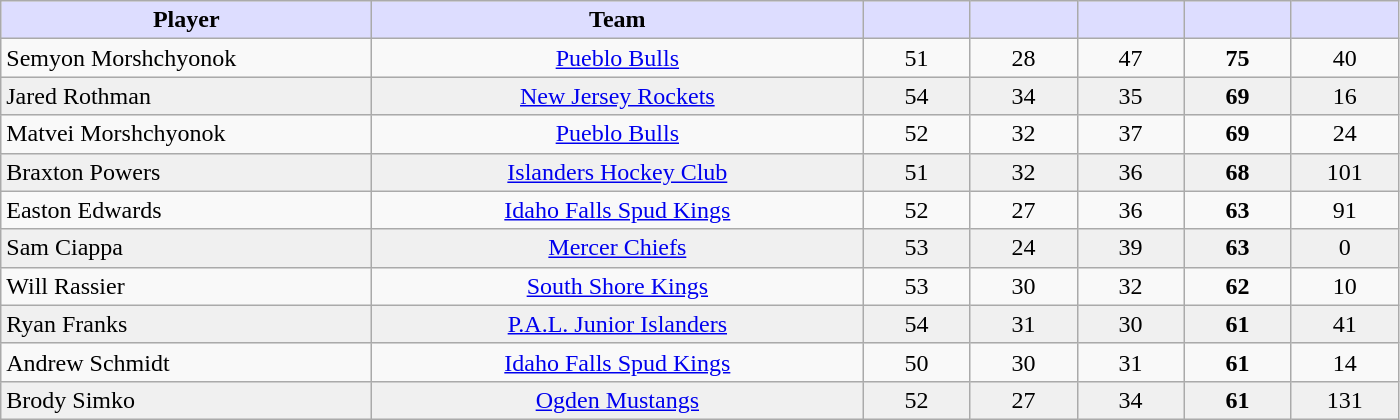<table class="wikitable sortable" style="text-align: center">
<tr>
<th style="background:#ddf; width: 15em;">Player</th>
<th style="background:#ddf; width: 20em;">Team</th>
<th style="background:#ddf; width: 4em;"></th>
<th style="background:#ddf; width: 4em;"></th>
<th style="background:#ddf; width: 4em;"></th>
<th style="background:#ddf; width: 4em;"></th>
<th style="background:#ddf; width: 4em;"></th>
</tr>
<tr>
<td align=left>Semyon Morshchyonok</td>
<td><a href='#'>Pueblo Bulls</a></td>
<td>51</td>
<td>28</td>
<td>47</td>
<td><strong>75</strong></td>
<td>40</td>
</tr>
<tr bgcolor=f0f0f0>
<td align=left>Jared Rothman</td>
<td><a href='#'>New Jersey Rockets</a></td>
<td>54</td>
<td>34</td>
<td>35</td>
<td><strong>69</strong></td>
<td>16</td>
</tr>
<tr>
<td align=left>Matvei Morshchyonok</td>
<td><a href='#'>Pueblo Bulls</a></td>
<td>52</td>
<td>32</td>
<td>37</td>
<td><strong>69</strong></td>
<td>24</td>
</tr>
<tr bgcolor=f0f0f0>
<td align=left>Braxton Powers</td>
<td><a href='#'>Islanders Hockey Club</a></td>
<td>51</td>
<td>32</td>
<td>36</td>
<td><strong>68</strong></td>
<td>101</td>
</tr>
<tr>
<td align=left>Easton Edwards</td>
<td><a href='#'>Idaho Falls Spud Kings</a></td>
<td>52</td>
<td>27</td>
<td>36</td>
<td><strong>63</strong></td>
<td>91</td>
</tr>
<tr bgcolor=f0f0f0>
<td align=left>Sam Ciappa</td>
<td><a href='#'>Mercer Chiefs</a></td>
<td>53</td>
<td>24</td>
<td>39</td>
<td><strong>63</strong></td>
<td>0</td>
</tr>
<tr>
<td align=left>Will Rassier</td>
<td><a href='#'>South Shore Kings</a></td>
<td>53</td>
<td>30</td>
<td>32</td>
<td><strong>62</strong></td>
<td>10</td>
</tr>
<tr bgcolor=f0f0f0>
<td align=left>Ryan Franks</td>
<td><a href='#'>P.A.L. Junior Islanders</a></td>
<td>54</td>
<td>31</td>
<td>30</td>
<td><strong>61</strong></td>
<td>41</td>
</tr>
<tr>
<td align=left>Andrew Schmidt</td>
<td><a href='#'>Idaho Falls Spud Kings</a></td>
<td>50</td>
<td>30</td>
<td>31</td>
<td><strong>61</strong></td>
<td>14</td>
</tr>
<tr bgcolor=f0f0f0>
<td align=left>Brody Simko</td>
<td><a href='#'>Ogden Mustangs</a></td>
<td>52</td>
<td>27</td>
<td>34</td>
<td><strong>61</strong></td>
<td>131</td>
</tr>
</table>
